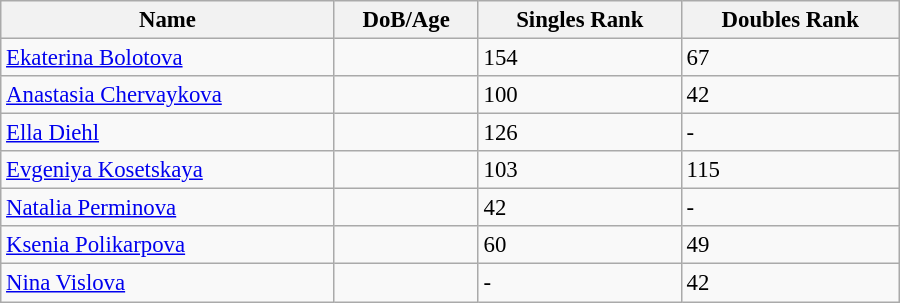<table class="wikitable"  style="width:600px; font-size:95%;">
<tr>
<th align="left">Name</th>
<th align="left">DoB/Age</th>
<th align="left">Singles Rank</th>
<th align="left">Doubles Rank</th>
</tr>
<tr>
<td><a href='#'>Ekaterina Bolotova</a></td>
<td></td>
<td>154</td>
<td>67</td>
</tr>
<tr>
<td><a href='#'>Anastasia Chervaykova</a></td>
<td></td>
<td>100</td>
<td>42</td>
</tr>
<tr>
<td><a href='#'>Ella Diehl</a></td>
<td></td>
<td>126</td>
<td>-</td>
</tr>
<tr>
<td><a href='#'>Evgeniya Kosetskaya</a></td>
<td></td>
<td>103</td>
<td>115</td>
</tr>
<tr>
<td><a href='#'>Natalia Perminova</a></td>
<td></td>
<td>42</td>
<td>-</td>
</tr>
<tr>
<td><a href='#'>Ksenia Polikarpova</a></td>
<td></td>
<td>60</td>
<td>49</td>
</tr>
<tr>
<td><a href='#'>Nina Vislova</a></td>
<td></td>
<td>-</td>
<td>42</td>
</tr>
</table>
